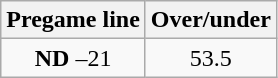<table class="wikitable">
<tr align="center">
<th style=>Pregame line</th>
<th style=>Over/under</th>
</tr>
<tr align="center">
<td><strong>ND</strong> –21</td>
<td>53.5</td>
</tr>
</table>
